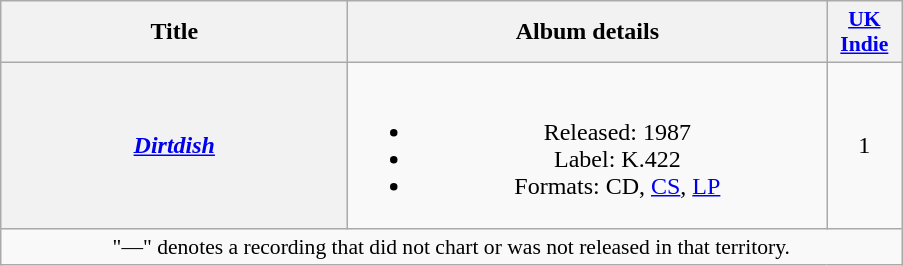<table class="wikitable plainrowheaders" style="text-align:center;">
<tr>
<th scope="col" rowspan="1" style="width:14em;">Title</th>
<th scope="col" rowspan="1" style="width:19.5em;">Album details</th>
<th scope="col" rowspan="1" style="width:3em;font-size:90%;"><a href='#'>UK Indie</a><br></th>
</tr>
<tr>
<th scope="row"><em><a href='#'>Dirtdish</a></em></th>
<td><br><ul><li>Released: 1987</li><li>Label: K.422</li><li>Formats: CD, <a href='#'>CS</a>, <a href='#'>LP</a></li></ul></td>
<td>1</td>
</tr>
<tr>
<td colspan="6" style="font-size:90%">"—" denotes a recording that did not chart or was not released in that territory.</td>
</tr>
</table>
